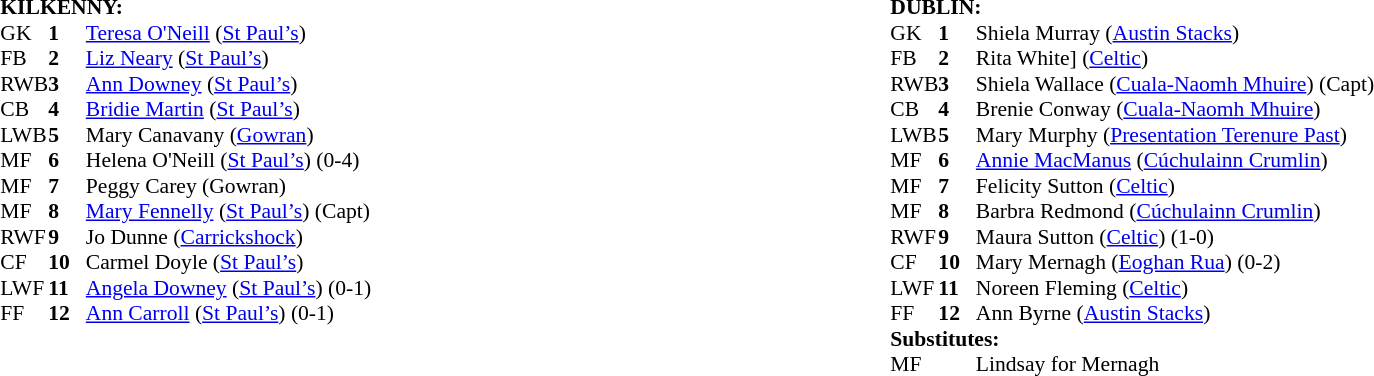<table width="100%">
<tr>
<td valign="top" width="50%"><br><table style="font-size: 90%" cellspacing="0" cellpadding="0" align=center>
<tr>
<td colspan="4"><strong>KILKENNY:</strong></td>
</tr>
<tr>
<th width="25"></th>
<th width="25"></th>
</tr>
<tr>
<td>GK</td>
<td><strong>1</strong></td>
<td><a href='#'>Teresa O'Neill</a> (<a href='#'>St Paul’s</a>)</td>
</tr>
<tr>
<td>FB</td>
<td><strong>2</strong></td>
<td><a href='#'>Liz Neary</a> (<a href='#'>St Paul’s</a>)</td>
</tr>
<tr>
<td>RWB</td>
<td><strong>3</strong></td>
<td><a href='#'>Ann Downey</a> (<a href='#'>St Paul’s</a>)</td>
</tr>
<tr>
<td>CB</td>
<td><strong>4</strong></td>
<td><a href='#'>Bridie Martin</a> (<a href='#'>St Paul’s</a>)</td>
</tr>
<tr>
<td>LWB</td>
<td><strong>5</strong></td>
<td>Mary Canavany (<a href='#'>Gowran</a>)</td>
</tr>
<tr>
<td>MF</td>
<td><strong>6</strong></td>
<td>Helena O'Neill (<a href='#'>St Paul’s</a>) (0-4)</td>
</tr>
<tr>
<td>MF</td>
<td><strong>7</strong></td>
<td>Peggy Carey (Gowran)</td>
</tr>
<tr>
<td>MF</td>
<td><strong>8</strong></td>
<td><a href='#'>Mary Fennelly</a> (<a href='#'>St Paul’s</a>) (Capt)</td>
</tr>
<tr>
<td>RWF</td>
<td><strong>9</strong></td>
<td>Jo Dunne (<a href='#'>Carrickshock</a>)</td>
</tr>
<tr>
<td>CF</td>
<td><strong>10</strong></td>
<td>Carmel Doyle (<a href='#'>St Paul’s</a>)</td>
</tr>
<tr>
<td>LWF</td>
<td><strong>11</strong></td>
<td><a href='#'>Angela Downey</a> (<a href='#'>St Paul’s</a>) (0-1)</td>
</tr>
<tr>
<td>FF</td>
<td><strong>12</strong></td>
<td><a href='#'>Ann Carroll</a> (<a href='#'>St Paul’s</a>) (0-1)</td>
</tr>
<tr>
</tr>
</table>
</td>
<td valign="top" width="50%"><br><table style="font-size: 90%" cellspacing="0" cellpadding="0" align=center>
<tr>
<td colspan="4"><strong>DUBLIN:</strong></td>
</tr>
<tr>
<th width="25"></th>
<th width="25"></th>
</tr>
<tr>
<td>GK</td>
<td><strong>1</strong></td>
<td>Shiela Murray (<a href='#'>Austin Stacks</a>)</td>
</tr>
<tr>
<td>FB</td>
<td><strong>2</strong></td>
<td>Rita White] (<a href='#'>Celtic</a>)</td>
</tr>
<tr>
<td>RWB</td>
<td><strong>3</strong></td>
<td>Shiela Wallace (<a href='#'>Cuala-Naomh Mhuire</a>) (Capt)</td>
</tr>
<tr>
<td>CB</td>
<td><strong>4</strong></td>
<td>Brenie Conway (<a href='#'>Cuala-Naomh Mhuire</a>)</td>
</tr>
<tr>
<td>LWB</td>
<td><strong>5</strong></td>
<td>Mary Murphy (<a href='#'>Presentation Terenure Past</a>)</td>
</tr>
<tr>
<td>MF</td>
<td><strong>6</strong></td>
<td><a href='#'>Annie MacManus</a> (<a href='#'>Cúchulainn Crumlin</a>)</td>
</tr>
<tr>
<td>MF</td>
<td><strong>7</strong></td>
<td>Felicity Sutton (<a href='#'>Celtic</a>)</td>
</tr>
<tr>
<td>MF</td>
<td><strong>8</strong></td>
<td>Barbra Redmond (<a href='#'>Cúchulainn Crumlin</a>)</td>
</tr>
<tr>
<td>RWF</td>
<td><strong>9</strong></td>
<td>Maura Sutton (<a href='#'>Celtic</a>) (1-0)</td>
</tr>
<tr>
<td>CF</td>
<td><strong>10</strong></td>
<td>Mary Mernagh (<a href='#'>Eoghan Rua</a>) (0-2) </td>
</tr>
<tr>
<td>LWF</td>
<td><strong>11</strong></td>
<td>Noreen Fleming (<a href='#'>Celtic</a>)</td>
</tr>
<tr>
<td>FF</td>
<td><strong>12</strong></td>
<td>Ann Byrne (<a href='#'>Austin Stacks</a>)</td>
</tr>
<tr>
<td colspan=4><strong>Substitutes:</strong></td>
</tr>
<tr>
<td>MF</td>
<td></td>
<td>Lindsay for Mernagh </td>
</tr>
<tr>
</tr>
</table>
</td>
</tr>
</table>
